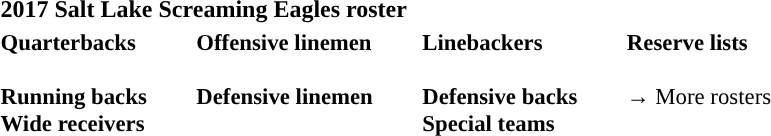<table class="toccolours" style="text-align: left;">
<tr>
<th colspan="7">2017 Salt Lake Screaming Eagles roster</th>
</tr>
<tr>
<td style="font-size: 95%;vertical-align:top;"><strong>Quarterbacks</strong><br><br><strong>Running backs</strong>

<br><strong>Wide receivers</strong>






</td>
<td style="width: 25px;"></td>
<td style="font-size: 95%;vertical-align:top;"><strong>Offensive linemen</strong><br>

<br><strong>Defensive linemen</strong>




</td>
<td style="width: 25px;"></td>
<td style="font-size: 95%;vertical-align:top;"><strong>Linebackers</strong><br>
<br><strong>Defensive backs</strong>




<br><strong>Special teams</strong>
</td>
<td style="width: 25px;"></td>
<td style="font-size: 95%;vertical-align:top;"><strong>Reserve lists</strong><br>









<br>
→ More rosters</td>
</tr>
<tr>
</tr>
</table>
